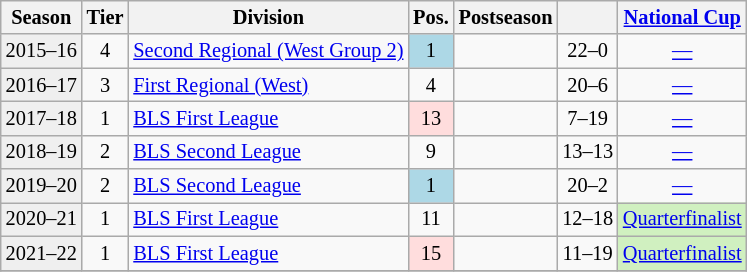<table class="wikitable" style="font-size:85%; text-align:center">
<tr>
<th>Season</th>
<th>Tier</th>
<th>Division</th>
<th>Pos.</th>
<th>Postseason</th>
<th></th>
<th><a href='#'>National Cup</a></th>
</tr>
<tr>
<td bgcolor=#efefef>2015–16</td>
<td>4</td>
<td align=left><a href='#'>Second Regional (West Group 2)</a></td>
<td bgcolor=lightblue>1</td>
<td></td>
<td>22–0</td>
<td><a href='#'>—</a></td>
</tr>
<tr>
<td bgcolor=#efefef>2016–17</td>
<td>3</td>
<td align=left><a href='#'>First Regional (West)</a></td>
<td>4</td>
<td></td>
<td>20–6</td>
<td><a href='#'>—</a></td>
</tr>
<tr>
<td bgcolor=#efefef>2017–18</td>
<td>1</td>
<td align=left><a href='#'>BLS First League</a></td>
<td bgcolor=#ffdddd>13</td>
<td></td>
<td>7–19</td>
<td><a href='#'>—</a></td>
</tr>
<tr>
<td bgcolor=#efefef>2018–19</td>
<td>2</td>
<td align=left><a href='#'>BLS Second League</a></td>
<td>9</td>
<td></td>
<td>13–13</td>
<td><a href='#'>—</a></td>
</tr>
<tr>
<td bgcolor=#efefef>2019–20</td>
<td>2</td>
<td align=left><a href='#'>BLS Second League</a></td>
<td bgcolor=lightblue>1</td>
<td></td>
<td>20–2</td>
<td><a href='#'>—</a></td>
</tr>
<tr>
<td bgcolor=#efefef>2020–21</td>
<td>1</td>
<td align=left><a href='#'>BLS First League</a></td>
<td>11</td>
<td></td>
<td>12–18</td>
<td align=left bgcolor=#D0F0C0><a href='#'>Quarterfinalist</a></td>
</tr>
<tr>
<td bgcolor=#efefef>2021–22</td>
<td>1</td>
<td align=left><a href='#'>BLS First League</a></td>
<td bgcolor=#ffdddd>15</td>
<td></td>
<td>11–19</td>
<td align=left bgcolor=#D0F0C0><a href='#'>Quarterfinalist</a></td>
</tr>
<tr>
</tr>
</table>
